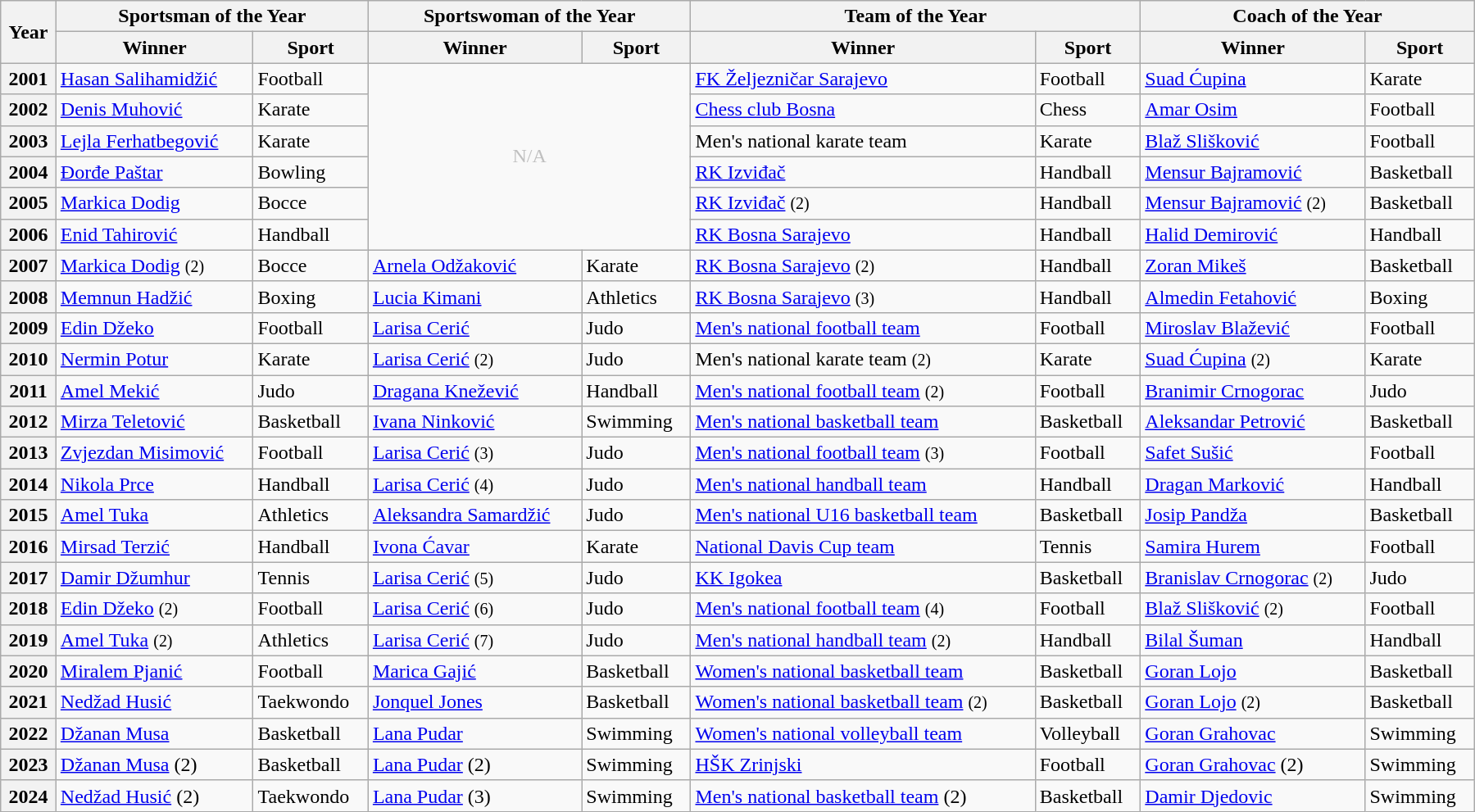<table class="wikitable sortable plainrowheaders" style="width:1200px">
<tr>
<th rowspan=2>Year</th>
<th colspan=2>Sportsman of the Year</th>
<th colspan=2>Sportswoman of the Year</th>
<th colspan=2>Team of the Year</th>
<th colspan=2>Coach of the Year</th>
</tr>
<tr>
<th>Winner</th>
<th>Sport</th>
<th>Winner</th>
<th>Sport</th>
<th>Winner</th>
<th>Sport</th>
<th>Winner</th>
<th>Sport</th>
</tr>
<tr>
<th scope=row style="text-align:center;">2001</th>
<td><a href='#'>Hasan Salihamidžić</a></td>
<td>Football</td>
<td rowspan=6 colspan=2 style="text-align:center; color:#C0C0C0;" data-sort-value="z">N/A</td>
<td><a href='#'>FK Željezničar Sarajevo</a></td>
<td>Football</td>
<td><a href='#'>Suad Ćupina</a></td>
<td>Karate</td>
</tr>
<tr>
<th scope=row style="text-align:center;">2002</th>
<td><a href='#'>Denis Muhović</a></td>
<td>Karate</td>
<td><a href='#'>Chess club Bosna</a></td>
<td>Chess</td>
<td><a href='#'>Amar Osim</a></td>
<td>Football</td>
</tr>
<tr>
<th scope=row style="text-align:center;">2003</th>
<td><a href='#'>Lejla Ferhatbegović</a></td>
<td>Karate</td>
<td>Men's national karate team</td>
<td>Karate</td>
<td><a href='#'>Blaž Slišković</a></td>
<td>Football</td>
</tr>
<tr>
<th scope=row style="text-align:center;">2004</th>
<td><a href='#'>Đorđe Paštar</a></td>
<td>Bowling</td>
<td><a href='#'>RK Izviđač</a></td>
<td>Handball</td>
<td><a href='#'>Mensur Bajramović</a></td>
<td>Basketball</td>
</tr>
<tr>
<th scope=row style="text-align:center;">2005</th>
<td><a href='#'>Markica Dodig</a></td>
<td>Bocce</td>
<td><a href='#'>RK Izviđač</a> <small>(2)</small></td>
<td>Handball</td>
<td><a href='#'>Mensur Bajramović</a> <small>(2)</small></td>
<td>Basketball</td>
</tr>
<tr>
<th scope=row style="text-align:center;">2006</th>
<td><a href='#'>Enid Tahirović</a></td>
<td>Handball</td>
<td><a href='#'>RK Bosna Sarajevo</a></td>
<td>Handball</td>
<td><a href='#'>Halid Demirović</a></td>
<td>Handball</td>
</tr>
<tr>
<th scope=row style="text-align:center;">2007</th>
<td><a href='#'>Markica Dodig</a> <small>(2)</small></td>
<td>Bocce</td>
<td><a href='#'>Arnela Odžaković</a></td>
<td>Karate</td>
<td><a href='#'>RK Bosna Sarajevo</a> <small>(2)</small></td>
<td>Handball</td>
<td><a href='#'>Zoran Mikeš</a></td>
<td>Basketball</td>
</tr>
<tr>
<th scope=row style="text-align:center;">2008</th>
<td><a href='#'>Memnun Hadžić</a></td>
<td>Boxing</td>
<td><a href='#'>Lucia Kimani</a></td>
<td>Athletics</td>
<td><a href='#'>RK Bosna Sarajevo</a> <small>(3)</small></td>
<td>Handball</td>
<td><a href='#'>Almedin Fetahović</a></td>
<td>Boxing</td>
</tr>
<tr>
<th scope=row style="text-align:center;">2009</th>
<td><a href='#'>Edin Džeko</a></td>
<td>Football</td>
<td><a href='#'>Larisa Cerić</a></td>
<td>Judo</td>
<td><a href='#'>Men's national football team</a></td>
<td>Football</td>
<td><a href='#'>Miroslav Blažević</a></td>
<td>Football</td>
</tr>
<tr>
<th scope=row style="text-align:center;">2010</th>
<td><a href='#'>Nermin Potur</a></td>
<td>Karate</td>
<td><a href='#'>Larisa Cerić</a> <small>(2)</small></td>
<td>Judo</td>
<td>Men's national karate team <small>(2)</small></td>
<td>Karate</td>
<td><a href='#'>Suad Ćupina</a> <small>(2)</small></td>
<td>Karate</td>
</tr>
<tr>
<th scope=row style="text-align:center;">2011</th>
<td><a href='#'>Amel Mekić</a></td>
<td>Judo</td>
<td><a href='#'>Dragana Knežević</a></td>
<td>Handball</td>
<td><a href='#'>Men's national football team</a> <small>(2)</small></td>
<td>Football</td>
<td><a href='#'>Branimir Crnogorac</a></td>
<td>Judo</td>
</tr>
<tr>
<th scope=row style="text-align:center;">2012</th>
<td><a href='#'>Mirza Teletović</a></td>
<td>Basketball</td>
<td><a href='#'>Ivana Ninković</a></td>
<td>Swimming</td>
<td><a href='#'>Men's national basketball team</a></td>
<td>Basketball</td>
<td><a href='#'>Aleksandar Petrović</a></td>
<td>Basketball</td>
</tr>
<tr>
<th scope=row style="text-align:center;">2013</th>
<td><a href='#'>Zvjezdan Misimović</a></td>
<td>Football</td>
<td><a href='#'>Larisa Cerić</a> <small>(3)</small></td>
<td>Judo</td>
<td><a href='#'>Men's national football team</a> <small>(3)</small></td>
<td>Football</td>
<td><a href='#'>Safet Sušić</a></td>
<td>Football</td>
</tr>
<tr>
<th scope=row style="text-align:center;">2014</th>
<td><a href='#'>Nikola Prce</a></td>
<td>Handball</td>
<td><a href='#'>Larisa Cerić</a> <small>(4)</small></td>
<td>Judo</td>
<td><a href='#'>Men's national handball team</a></td>
<td>Handball</td>
<td><a href='#'>Dragan Marković</a></td>
<td>Handball</td>
</tr>
<tr>
<th scope=row style="text-align:center;">2015</th>
<td><a href='#'>Amel Tuka</a></td>
<td>Athletics</td>
<td><a href='#'>Aleksandra Samardžić</a></td>
<td>Judo</td>
<td><a href='#'>Men's national U16 basketball team</a></td>
<td>Basketball</td>
<td><a href='#'>Josip Pandža</a></td>
<td>Basketball</td>
</tr>
<tr>
<th scope=row style="text-align:center;">2016</th>
<td><a href='#'>Mirsad Terzić</a></td>
<td>Handball</td>
<td><a href='#'>Ivona Ćavar</a></td>
<td>Karate</td>
<td><a href='#'>National Davis Cup team</a></td>
<td>Tennis</td>
<td><a href='#'>Samira Hurem</a></td>
<td>Football</td>
</tr>
<tr>
<th scope=row style="text-align:center;">2017</th>
<td><a href='#'>Damir Džumhur</a></td>
<td>Tennis</td>
<td><a href='#'>Larisa Cerić</a> <small>(5)</small></td>
<td>Judo</td>
<td><a href='#'>KK Igokea</a></td>
<td>Basketball</td>
<td><a href='#'>Branislav Crnogorac</a> <small>(2)</small></td>
<td>Judo</td>
</tr>
<tr>
<th scope=row style="text-align:center;">2018</th>
<td><a href='#'>Edin Džeko</a> <small>(2)</small></td>
<td>Football</td>
<td><a href='#'>Larisa Cerić</a> <small>(6)</small></td>
<td>Judo</td>
<td><a href='#'>Men's national football team</a> <small>(4)</small></td>
<td>Football</td>
<td><a href='#'>Blaž Slišković</a> <small>(2)</small></td>
<td>Football</td>
</tr>
<tr>
<th scope=row style="text-align:center;">2019</th>
<td><a href='#'>Amel Tuka</a> <small>(2)</small></td>
<td>Athletics</td>
<td><a href='#'>Larisa Cerić</a> <small>(7)</small></td>
<td>Judo</td>
<td><a href='#'>Men's national handball team</a> <small>(2)</small></td>
<td>Handball</td>
<td><a href='#'>Bilal Šuman</a></td>
<td>Handball</td>
</tr>
<tr>
<th scope=row style="text-align:center;">2020</th>
<td><a href='#'>Miralem Pjanić</a></td>
<td>Football</td>
<td><a href='#'>Marica Gajić</a></td>
<td>Basketball</td>
<td><a href='#'>Women's national basketball team</a></td>
<td>Basketball</td>
<td><a href='#'>Goran Lojo</a></td>
<td>Basketball</td>
</tr>
<tr>
<th scope=row style="text-align:center;">2021</th>
<td><a href='#'>Nedžad Husić</a></td>
<td>Taekwondo</td>
<td><a href='#'>Jonquel Jones</a></td>
<td>Basketball</td>
<td><a href='#'>Women's national basketball team</a> <small>(2)</small></td>
<td>Basketball</td>
<td><a href='#'>Goran Lojo</a> <small>(2)</small></td>
<td>Basketball</td>
</tr>
<tr>
<th scope=row style="text-align:center;">2022</th>
<td><a href='#'>Džanan Musa</a></td>
<td>Basketball</td>
<td><a href='#'>Lana Pudar</a></td>
<td>Swimming</td>
<td><a href='#'>Women's national volleyball team</a></td>
<td>Volleyball</td>
<td><a href='#'>Goran Grahovac</a></td>
<td>Swimming</td>
</tr>
<tr>
<th scope=row style="text-align:center;">2023</th>
<td><a href='#'>Džanan Musa</a> (2)</td>
<td>Basketball</td>
<td><a href='#'>Lana Pudar</a> (2)</td>
<td>Swimming</td>
<td><a href='#'>HŠK Zrinjski</a></td>
<td>Football</td>
<td><a href='#'>Goran Grahovac</a> (2)</td>
<td>Swimming</td>
</tr>
<tr>
<th scope=row style="text-align:center;">2024</th>
<td><a href='#'>Nedžad Husić</a> (2)</td>
<td>Taekwondo</td>
<td><a href='#'>Lana Pudar</a> (3)</td>
<td>Swimming</td>
<td><a href='#'>Men's national basketball team</a> (2)</td>
<td>Basketball</td>
<td><a href='#'>Damir Djedovic</a></td>
<td>Swimming</td>
</tr>
</table>
